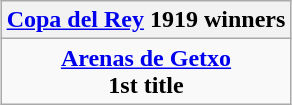<table class="wikitable" style="text-align: center; margin: 0 auto;">
<tr>
<th><a href='#'>Copa del Rey</a> 1919 winners</th>
</tr>
<tr>
<td><strong><a href='#'>Arenas de Getxo</a></strong><br><strong>1st title</strong></td>
</tr>
</table>
